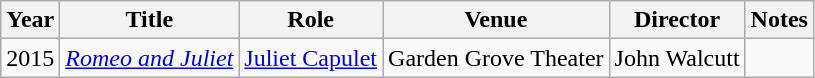<table class="wikitable">
<tr>
<th>Year</th>
<th>Title</th>
<th>Role</th>
<th>Venue</th>
<th>Director</th>
<th>Notes</th>
</tr>
<tr>
<td>2015</td>
<td><em><a href='#'>Romeo and Juliet</a></em></td>
<td><a href='#'>Juliet Capulet</a></td>
<td>Garden Grove Theater</td>
<td>John Walcutt</td>
<td></td>
</tr>
</table>
